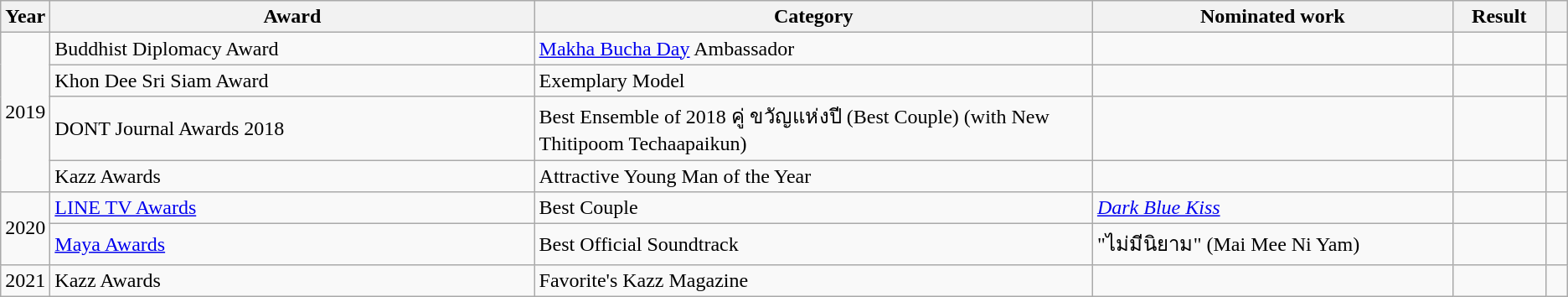<table class="wikitable sortable">
<tr>
<th scope="col" style="width:1em;">Year</th>
<th scope="col" style="width:35em;">Award</th>
<th scope="col" style="width:40em;">Category</th>
<th scope="col" style="width:25em;">Nominated work</th>
<th scope="col" style="width:5em;">Result</th>
<th scope="col" style="width:1em;" class="unsortable"></th>
</tr>
<tr>
<td rowspan="4">2019</td>
<td>Buddhist Diplomacy Award</td>
<td><a href='#'>Makha Bucha Day</a> Ambassador </td>
<td><em></em></td>
<td></td>
<td style="text-align: center;"></td>
</tr>
<tr>
<td>Khon Dee Sri Siam Award</td>
<td>Exemplary Model</td>
<td><em></em></td>
<td></td>
<td style="text-align: center;"></td>
</tr>
<tr>
<td>DONT Journal Awards 2018</td>
<td>Best Ensemble of 2018 คู่ ขวัญแห่งปี (Best Couple) (with New Thitipoom Techaapaikun)</td>
<td></td>
<td></td>
<td></td>
</tr>
<tr>
<td Kazz Awards>Kazz Awards</td>
<td>Attractive Young Man of the Year</td>
<td></td>
<td></td>
<td></td>
</tr>
<tr>
<td rowspan="2">2020</td>
<td><a href='#'>LINE TV Awards</a></td>
<td>Best Couple</td>
<td><em><a href='#'>Dark Blue Kiss</a></em><br></td>
<td></td>
<td style="text-align: center;"></td>
</tr>
<tr>
<td><a href='#'>Maya Awards</a></td>
<td>Best Official Soundtrack</td>
<td>"ไม่มีนิยาม" (Mai Mee Ni Yam)<br></td>
<td></td>
<td style="text-align: center;"></td>
</tr>
<tr>
<td>2021</td>
<td 15th Kazz Awards>Kazz Awards</td>
<td>Favorite's Kazz Magazine</td>
<td></td>
<td></td>
<td></td>
</tr>
</table>
